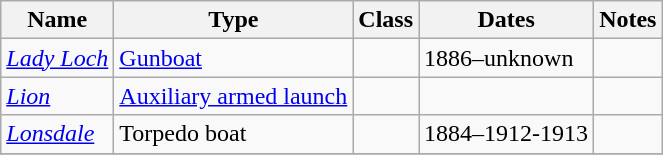<table class="wikitable">
<tr>
<th>Name</th>
<th>Type</th>
<th>Class</th>
<th>Dates</th>
<th>Notes</th>
</tr>
<tr>
<td><em><a href='#'>Lady Loch</a></em></td>
<td><a href='#'>Gunboat</a></td>
<td> </td>
<td>1886–unknown</td>
<td> </td>
</tr>
<tr>
<td><em><a href='#'>Lion</a></em></td>
<td><a href='#'>Auxiliary armed launch</a></td>
<td> </td>
<td> </td>
<td> </td>
</tr>
<tr>
<td><em><a href='#'>Lonsdale</a></em></td>
<td>Torpedo boat</td>
<td> </td>
<td>1884–1912-1913</td>
<td> </td>
</tr>
<tr>
</tr>
</table>
